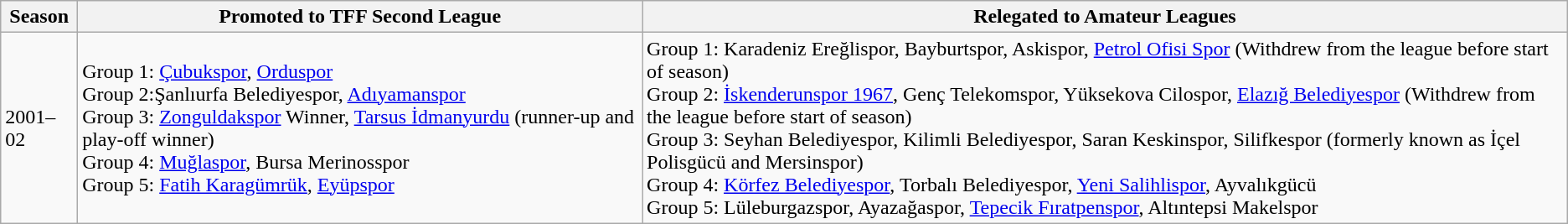<table class="wikitable">
<tr>
<th>Season</th>
<th>Promoted to TFF Second League</th>
<th>Relegated to Amateur Leagues</th>
</tr>
<tr>
<td>2001–02</td>
<td>Group 1: <a href='#'>Çubukspor</a>, <a href='#'>Orduspor</a><br>Group 2:Şanlıurfa Belediyespor, <a href='#'>Adıyamanspor</a><br>Group 3: <a href='#'>Zonguldakspor</a> Winner, <a href='#'>Tarsus İdmanyurdu</a> (runner-up and play-off winner)<br>Group 4: <a href='#'>Muğlaspor</a>, Bursa Merinosspor<br>Group 5: <a href='#'>Fatih Karagümrük</a>, <a href='#'>Eyüpspor</a></td>
<td>Group 1: Karadeniz Ereğlispor, Bayburtspor, Askispor, <a href='#'>Petrol Ofisi Spor</a> (Withdrew from the league before start of season)<br>Group 2: <a href='#'>İskenderunspor 1967</a>, Genç Telekomspor, Yüksekova Cilospor, <a href='#'>Elazığ Belediyespor</a> (Withdrew from the league before start of season)<br>Group 3: Seyhan Belediyespor, Kilimli Belediyespor, Saran Keskinspor, Silifkespor (formerly known as İçel Polisgücü and Mersinspor)<br>Group 4: <a href='#'>Körfez Belediyespor</a>, Torbalı Belediyespor, <a href='#'>Yeni Salihlispor</a>, Ayvalıkgücü<br>Group 5: Lüleburgazspor, Ayazağaspor, <a href='#'>Tepecik Fıratpenspor</a>, Altıntepsi Makelspor</td>
</tr>
</table>
